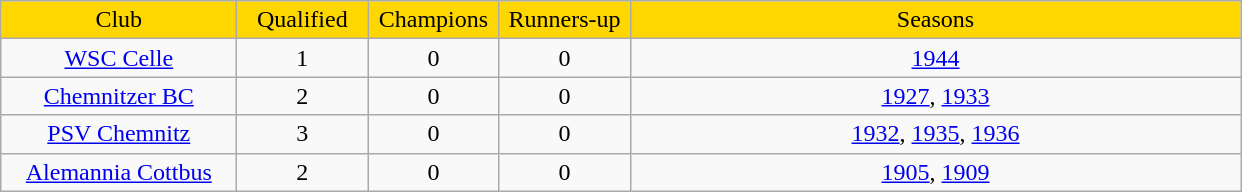<table class="wikitable sortable">
<tr align="center" bgcolor="#FFD700">
<td width="150">Club</td>
<td width="80">Qualified</td>
<td width="80">Champions</td>
<td width="80">Runners-up</td>
<td width="400">Seasons</td>
</tr>
<tr align="center">
<td><a href='#'>WSC Celle</a></td>
<td>1</td>
<td>0</td>
<td>0</td>
<td><a href='#'>1944</a></td>
</tr>
<tr align="center">
<td><a href='#'>Chemnitzer BC</a></td>
<td>2</td>
<td>0</td>
<td>0</td>
<td><a href='#'>1927</a>, <a href='#'>1933</a></td>
</tr>
<tr align="center">
<td><a href='#'>PSV Chemnitz</a></td>
<td>3</td>
<td>0</td>
<td>0</td>
<td><a href='#'>1932</a>, <a href='#'>1935</a>, <a href='#'>1936</a></td>
</tr>
<tr align="center">
<td><a href='#'>Alemannia Cottbus</a></td>
<td>2</td>
<td>0</td>
<td>0</td>
<td><a href='#'>1905</a>, <a href='#'>1909</a></td>
</tr>
</table>
